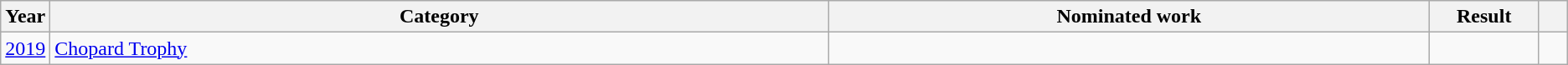<table class="wikitable sortable">
<tr>
<th scope="col" style="width:1em;">Year</th>
<th scope="col" style="width:39em;">Category</th>
<th scope="col" style="width:30em;">Nominated work</th>
<th scope="col" style="width:5em;">Result</th>
<th scope="col" style="width:1em;"class="unsortable"></th>
</tr>
<tr>
<td><a href='#'>2019</a></td>
<td><a href='#'>Chopard Trophy</a></td>
<td></td>
<td></td>
<td align="center"></td>
</tr>
</table>
